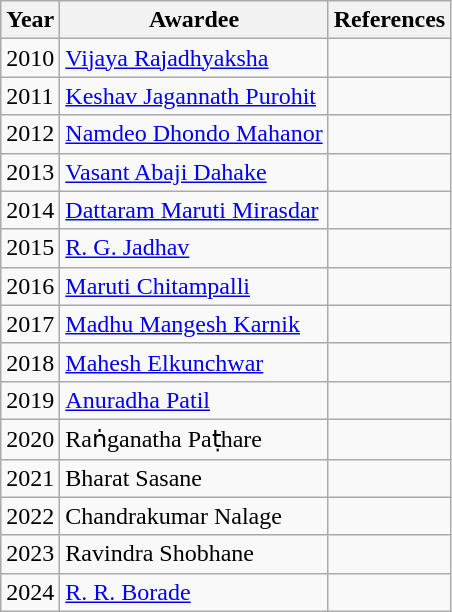<table class="wikitable sortable collapsible" style="font-size:100%">
<tr>
<th>Year</th>
<th>Awardee</th>
<th class=unsortable>References</th>
</tr>
<tr>
<td>2010</td>
<td><a href='#'>Vijaya Rajadhyaksha</a></td>
<td></td>
</tr>
<tr>
<td>2011</td>
<td><a href='#'>Keshav Jagannath Purohit</a></td>
<td></td>
</tr>
<tr>
<td>2012</td>
<td><a href='#'>Namdeo Dhondo Mahanor</a></td>
<td></td>
</tr>
<tr>
<td>2013</td>
<td><a href='#'>Vasant Abaji Dahake</a></td>
<td></td>
</tr>
<tr>
<td>2014</td>
<td><a href='#'>Dattaram Maruti Mirasdar</a></td>
<td></td>
</tr>
<tr>
<td>2015</td>
<td><a href='#'>R. G. Jadhav</a></td>
<td></td>
</tr>
<tr>
<td>2016</td>
<td><a href='#'>Maruti Chitampalli</a></td>
<td></td>
</tr>
<tr>
<td>2017</td>
<td><a href='#'>Madhu Mangesh Karnik</a></td>
<td></td>
</tr>
<tr>
<td>2018</td>
<td><a href='#'>Mahesh Elkunchwar</a></td>
<td></td>
</tr>
<tr>
<td>2019</td>
<td><a href='#'>Anuradha Patil</a></td>
<td></td>
</tr>
<tr>
<td>2020</td>
<td>Raṅganatha Paṭhare</td>
<td></td>
</tr>
<tr>
<td>2021</td>
<td>Bharat Sasane</td>
<td></td>
</tr>
<tr>
<td>2022</td>
<td>Chandrakumar Nalage</td>
<td></td>
</tr>
<tr>
<td>2023</td>
<td>Ravindra Shobhane</td>
<td></td>
</tr>
<tr>
<td>2024</td>
<td><a href='#'>R. R. Borade</a></td>
<td></td>
</tr>
</table>
